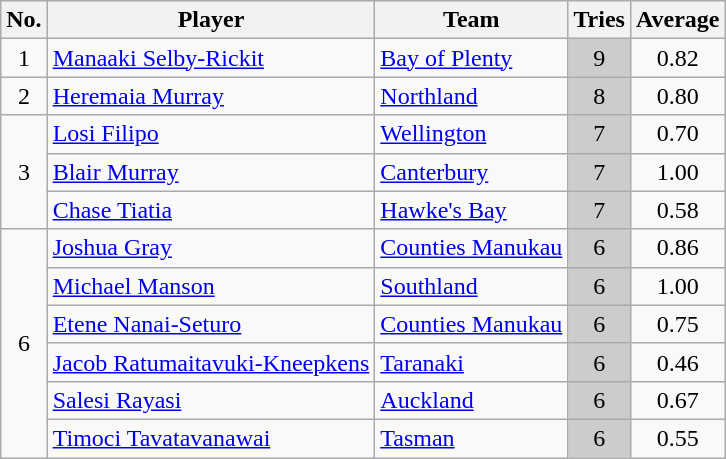<table class="wikitable" style="text-align:center">
<tr>
<th>No.</th>
<th>Player</th>
<th>Team</th>
<th>Tries</th>
<th>Average</th>
</tr>
<tr>
<td>1</td>
<td style="text-align:left"><a href='#'>Manaaki Selby-Rickit</a></td>
<td style="text-align:left"><a href='#'>Bay of Plenty</a></td>
<td style="background:#ccc">9</td>
<td>0.82</td>
</tr>
<tr>
<td>2</td>
<td style="text-align:left"><a href='#'>Heremaia Murray</a></td>
<td style="text-align:left"><a href='#'>Northland</a></td>
<td style="background:#ccc">8</td>
<td>0.80</td>
</tr>
<tr>
<td rowspan="3">3</td>
<td style="text-align:left"><a href='#'>Losi Filipo</a></td>
<td style="text-align:left"><a href='#'>Wellington</a></td>
<td style="background:#ccc">7</td>
<td>0.70</td>
</tr>
<tr>
<td style="text-align:left"><a href='#'>Blair Murray</a></td>
<td style="text-align:left"><a href='#'>Canterbury</a></td>
<td style="background:#ccc">7</td>
<td>1.00</td>
</tr>
<tr>
<td style="text-align:left"><a href='#'>Chase Tiatia</a></td>
<td style="text-align:left"><a href='#'>Hawke's Bay</a></td>
<td style="background:#ccc">7</td>
<td>0.58</td>
</tr>
<tr>
<td rowspan="6">6</td>
<td style="text-align:left"><a href='#'>Joshua Gray</a></td>
<td style="text-align:left"><a href='#'>Counties Manukau</a></td>
<td style="background:#ccc">6</td>
<td>0.86</td>
</tr>
<tr>
<td style="text-align:left"><a href='#'>Michael Manson</a></td>
<td style="text-align:left"><a href='#'>Southland</a></td>
<td style="background:#ccc">6</td>
<td>1.00</td>
</tr>
<tr>
<td style="text-align:left"><a href='#'>Etene Nanai-Seturo</a></td>
<td style="text-align:left"><a href='#'>Counties Manukau</a></td>
<td style="background:#ccc">6</td>
<td>0.75</td>
</tr>
<tr>
<td style="text-align:left"><a href='#'>Jacob Ratumaitavuki-Kneepkens</a></td>
<td style="text-align:left"><a href='#'>Taranaki</a></td>
<td style="background:#ccc">6</td>
<td>0.46</td>
</tr>
<tr>
<td style="text-align:left"><a href='#'>Salesi Rayasi</a></td>
<td style="text-align:left"><a href='#'>Auckland</a></td>
<td style="background:#ccc">6</td>
<td>0.67</td>
</tr>
<tr>
<td style="text-align:left"><a href='#'>Timoci Tavatavanawai</a></td>
<td style="text-align:left"><a href='#'>Tasman</a></td>
<td style="background:#ccc">6</td>
<td>0.55</td>
</tr>
</table>
